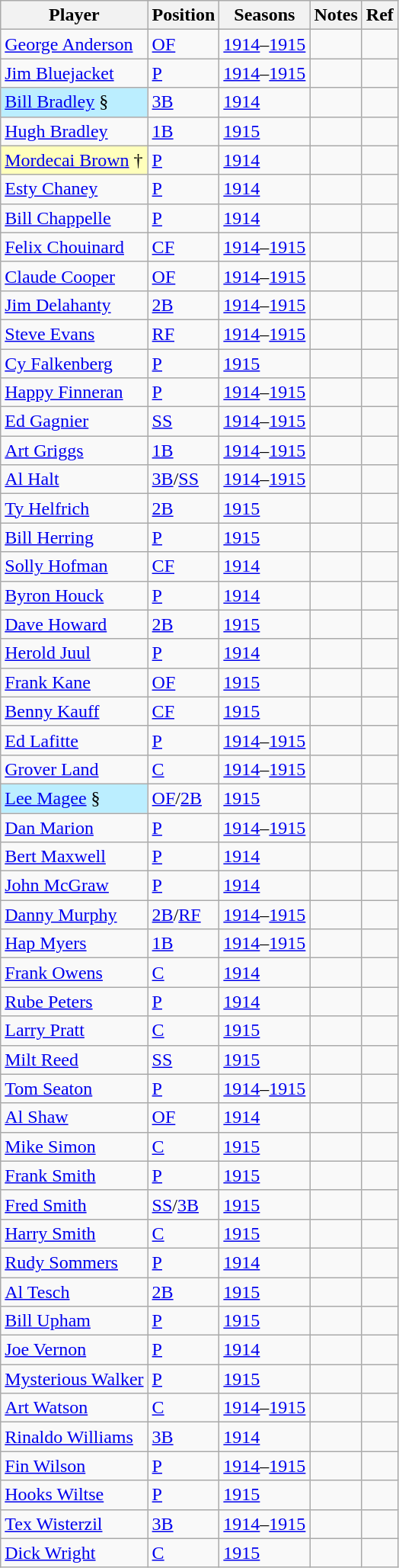<table class="wikitable sortable" border="1">
<tr>
<th>Player</th>
<th>Position</th>
<th>Seasons</th>
<th class="unsortable">Notes</th>
<th class="unsortable">Ref</th>
</tr>
<tr>
<td><a href='#'>George Anderson</a></td>
<td><a href='#'>OF</a></td>
<td><a href='#'>1914</a>–<a href='#'>1915</a></td>
<td></td>
<td></td>
</tr>
<tr>
<td><a href='#'>Jim Bluejacket</a></td>
<td><a href='#'>P</a></td>
<td><a href='#'>1914</a>–<a href='#'>1915</a></td>
<td></td>
<td></td>
</tr>
<tr>
<td bgcolor="#bbeeff"><a href='#'>Bill Bradley</a> §</td>
<td><a href='#'>3B</a></td>
<td><a href='#'>1914</a></td>
<td></td>
<td></td>
</tr>
<tr>
<td><a href='#'>Hugh Bradley</a></td>
<td><a href='#'>1B</a></td>
<td><a href='#'>1915</a></td>
<td></td>
<td></td>
</tr>
<tr>
<td bgcolor="#ffffbb"><a href='#'>Mordecai Brown</a> †</td>
<td><a href='#'>P</a></td>
<td><a href='#'>1914</a></td>
<td></td>
<td></td>
</tr>
<tr>
<td><a href='#'>Esty Chaney</a></td>
<td><a href='#'>P</a></td>
<td><a href='#'>1914</a></td>
<td></td>
<td></td>
</tr>
<tr>
<td><a href='#'>Bill Chappelle</a></td>
<td><a href='#'>P</a></td>
<td><a href='#'>1914</a></td>
<td></td>
<td></td>
</tr>
<tr>
<td><a href='#'>Felix Chouinard</a></td>
<td><a href='#'>CF</a></td>
<td><a href='#'>1914</a>–<a href='#'>1915</a></td>
<td></td>
<td></td>
</tr>
<tr>
<td><a href='#'>Claude Cooper</a></td>
<td><a href='#'>OF</a></td>
<td><a href='#'>1914</a>–<a href='#'>1915</a></td>
<td></td>
<td></td>
</tr>
<tr>
<td><a href='#'>Jim Delahanty</a></td>
<td><a href='#'>2B</a></td>
<td><a href='#'>1914</a>–<a href='#'>1915</a></td>
<td></td>
<td></td>
</tr>
<tr>
<td><a href='#'>Steve Evans</a></td>
<td><a href='#'>RF</a></td>
<td><a href='#'>1914</a>–<a href='#'>1915</a></td>
<td></td>
<td></td>
</tr>
<tr>
<td><a href='#'>Cy Falkenberg</a></td>
<td><a href='#'>P</a></td>
<td><a href='#'>1915</a></td>
<td></td>
<td></td>
</tr>
<tr>
<td><a href='#'>Happy Finneran</a></td>
<td><a href='#'>P</a></td>
<td><a href='#'>1914</a>–<a href='#'>1915</a></td>
<td></td>
<td></td>
</tr>
<tr>
<td><a href='#'>Ed Gagnier</a></td>
<td><a href='#'>SS</a></td>
<td><a href='#'>1914</a>–<a href='#'>1915</a></td>
<td></td>
<td></td>
</tr>
<tr>
<td><a href='#'>Art Griggs</a></td>
<td><a href='#'>1B</a></td>
<td><a href='#'>1914</a>–<a href='#'>1915</a></td>
<td></td>
<td></td>
</tr>
<tr>
<td><a href='#'>Al Halt</a></td>
<td><a href='#'>3B</a>/<a href='#'>SS</a></td>
<td><a href='#'>1914</a>–<a href='#'>1915</a></td>
<td></td>
<td></td>
</tr>
<tr>
<td><a href='#'>Ty Helfrich</a></td>
<td><a href='#'>2B</a></td>
<td><a href='#'>1915</a></td>
<td></td>
<td></td>
</tr>
<tr>
<td><a href='#'>Bill Herring</a></td>
<td><a href='#'>P</a></td>
<td><a href='#'>1915</a></td>
<td></td>
<td></td>
</tr>
<tr>
<td><a href='#'>Solly Hofman</a></td>
<td><a href='#'>CF</a></td>
<td><a href='#'>1914</a></td>
<td></td>
<td></td>
</tr>
<tr>
<td><a href='#'>Byron Houck</a></td>
<td><a href='#'>P</a></td>
<td><a href='#'>1914</a></td>
<td></td>
<td></td>
</tr>
<tr>
<td><a href='#'>Dave Howard</a></td>
<td><a href='#'>2B</a></td>
<td><a href='#'>1915</a></td>
<td></td>
<td></td>
</tr>
<tr>
<td><a href='#'>Herold Juul</a></td>
<td><a href='#'>P</a></td>
<td><a href='#'>1914</a></td>
<td></td>
<td></td>
</tr>
<tr>
<td><a href='#'>Frank Kane</a></td>
<td><a href='#'>OF</a></td>
<td><a href='#'>1915</a></td>
<td></td>
<td></td>
</tr>
<tr>
<td><a href='#'>Benny Kauff</a></td>
<td><a href='#'>CF</a></td>
<td><a href='#'>1915</a></td>
<td></td>
<td></td>
</tr>
<tr>
<td><a href='#'>Ed Lafitte</a></td>
<td><a href='#'>P</a></td>
<td><a href='#'>1914</a>–<a href='#'>1915</a></td>
<td></td>
<td></td>
</tr>
<tr>
<td><a href='#'>Grover Land</a></td>
<td><a href='#'>C</a></td>
<td><a href='#'>1914</a>–<a href='#'>1915</a></td>
<td></td>
<td></td>
</tr>
<tr>
<td bgcolor="#bbeeff"><a href='#'>Lee Magee</a> §</td>
<td><a href='#'>OF</a>/<a href='#'>2B</a></td>
<td><a href='#'>1915</a></td>
<td></td>
<td></td>
</tr>
<tr>
<td><a href='#'>Dan Marion</a></td>
<td><a href='#'>P</a></td>
<td><a href='#'>1914</a>–<a href='#'>1915</a></td>
<td></td>
<td></td>
</tr>
<tr>
<td><a href='#'>Bert Maxwell</a></td>
<td><a href='#'>P</a></td>
<td><a href='#'>1914</a></td>
<td></td>
<td></td>
</tr>
<tr>
<td><a href='#'>John McGraw</a></td>
<td><a href='#'>P</a></td>
<td><a href='#'>1914</a></td>
<td></td>
<td></td>
</tr>
<tr>
<td><a href='#'>Danny Murphy</a></td>
<td><a href='#'>2B</a>/<a href='#'>RF</a></td>
<td><a href='#'>1914</a>–<a href='#'>1915</a></td>
<td></td>
<td></td>
</tr>
<tr>
<td><a href='#'>Hap Myers</a></td>
<td><a href='#'>1B</a></td>
<td><a href='#'>1914</a>–<a href='#'>1915</a></td>
<td></td>
<td></td>
</tr>
<tr>
<td><a href='#'>Frank Owens</a></td>
<td><a href='#'>C</a></td>
<td><a href='#'>1914</a></td>
<td></td>
<td></td>
</tr>
<tr>
<td><a href='#'>Rube Peters</a></td>
<td><a href='#'>P</a></td>
<td><a href='#'>1914</a></td>
<td></td>
<td></td>
</tr>
<tr>
<td><a href='#'>Larry Pratt</a></td>
<td><a href='#'>C</a></td>
<td><a href='#'>1915</a></td>
<td></td>
<td></td>
</tr>
<tr>
<td><a href='#'>Milt Reed</a></td>
<td><a href='#'>SS</a></td>
<td><a href='#'>1915</a></td>
<td></td>
<td></td>
</tr>
<tr>
<td><a href='#'>Tom Seaton</a></td>
<td><a href='#'>P</a></td>
<td><a href='#'>1914</a>–<a href='#'>1915</a></td>
<td></td>
<td></td>
</tr>
<tr>
<td><a href='#'>Al Shaw</a></td>
<td><a href='#'>OF</a></td>
<td><a href='#'>1914</a></td>
<td></td>
<td></td>
</tr>
<tr>
<td><a href='#'>Mike Simon</a></td>
<td><a href='#'>C</a></td>
<td><a href='#'>1915</a></td>
<td></td>
<td></td>
</tr>
<tr>
<td><a href='#'>Frank Smith</a></td>
<td><a href='#'>P</a></td>
<td><a href='#'>1915</a></td>
<td></td>
<td></td>
</tr>
<tr>
<td><a href='#'>Fred Smith</a></td>
<td><a href='#'>SS</a>/<a href='#'>3B</a></td>
<td><a href='#'>1915</a></td>
<td></td>
<td></td>
</tr>
<tr>
<td><a href='#'>Harry Smith</a></td>
<td><a href='#'>C</a></td>
<td><a href='#'>1915</a></td>
<td></td>
<td></td>
</tr>
<tr>
<td><a href='#'>Rudy Sommers</a></td>
<td><a href='#'>P</a></td>
<td><a href='#'>1914</a></td>
<td></td>
<td></td>
</tr>
<tr>
<td><a href='#'>Al Tesch</a></td>
<td><a href='#'>2B</a></td>
<td><a href='#'>1915</a></td>
<td></td>
<td></td>
</tr>
<tr>
<td><a href='#'>Bill Upham</a></td>
<td><a href='#'>P</a></td>
<td><a href='#'>1915</a></td>
<td></td>
<td></td>
</tr>
<tr>
<td><a href='#'>Joe Vernon</a></td>
<td><a href='#'>P</a></td>
<td><a href='#'>1914</a></td>
<td></td>
<td></td>
</tr>
<tr>
<td><a href='#'>Mysterious Walker</a></td>
<td><a href='#'>P</a></td>
<td><a href='#'>1915</a></td>
<td></td>
<td></td>
</tr>
<tr>
<td><a href='#'>Art Watson</a></td>
<td><a href='#'>C</a></td>
<td><a href='#'>1914</a>–<a href='#'>1915</a></td>
<td></td>
<td></td>
</tr>
<tr>
<td><a href='#'>Rinaldo Williams</a></td>
<td><a href='#'>3B</a></td>
<td><a href='#'>1914</a></td>
<td></td>
<td></td>
</tr>
<tr>
<td><a href='#'>Fin Wilson</a></td>
<td><a href='#'>P</a></td>
<td><a href='#'>1914</a>–<a href='#'>1915</a></td>
<td></td>
<td></td>
</tr>
<tr>
<td><a href='#'>Hooks Wiltse</a></td>
<td><a href='#'>P</a></td>
<td><a href='#'>1915</a></td>
<td></td>
<td></td>
</tr>
<tr>
<td><a href='#'>Tex Wisterzil</a></td>
<td><a href='#'>3B</a></td>
<td><a href='#'>1914</a>–<a href='#'>1915</a></td>
<td></td>
<td></td>
</tr>
<tr>
<td><a href='#'>Dick Wright</a></td>
<td><a href='#'>C</a></td>
<td><a href='#'>1915</a></td>
<td></td>
<td></td>
</tr>
</table>
